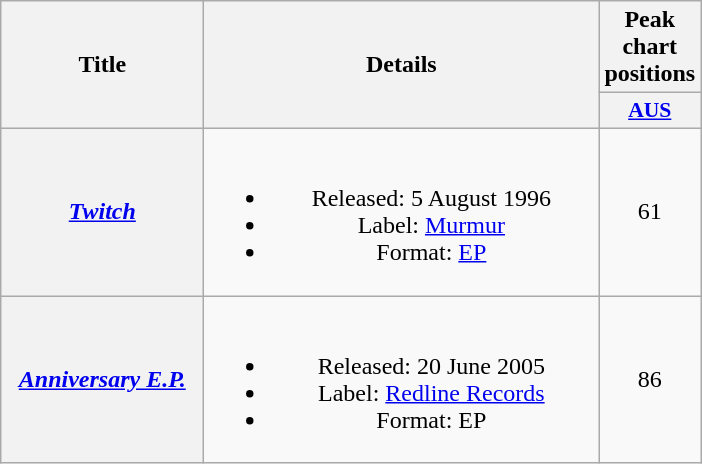<table class="wikitable plainrowheaders" style="text-align:center;">
<tr>
<th scope="col" rowspan="2" style="width:8em;">Title</th>
<th scope="col" rowspan="2" style="width:16em;">Details</th>
<th scope="col" colspan="1">Peak chart positions</th>
</tr>
<tr>
<th scope="col" style="width:2.2em;font-size:90%;"><a href='#'>AUS</a><br></th>
</tr>
<tr>
<th scope="row"><em><a href='#'>Twitch</a></em></th>
<td><br><ul><li>Released: 5 August 1996</li><li>Label: <a href='#'>Murmur</a> </li><li>Format: <a href='#'>EP</a></li></ul></td>
<td>61</td>
</tr>
<tr>
<th scope="row"><em><a href='#'>Anniversary E.P.</a></em></th>
<td><br><ul><li>Released: 20 June 2005</li><li>Label: <a href='#'>Redline Records</a> </li><li>Format: EP</li></ul></td>
<td>86</td>
</tr>
</table>
